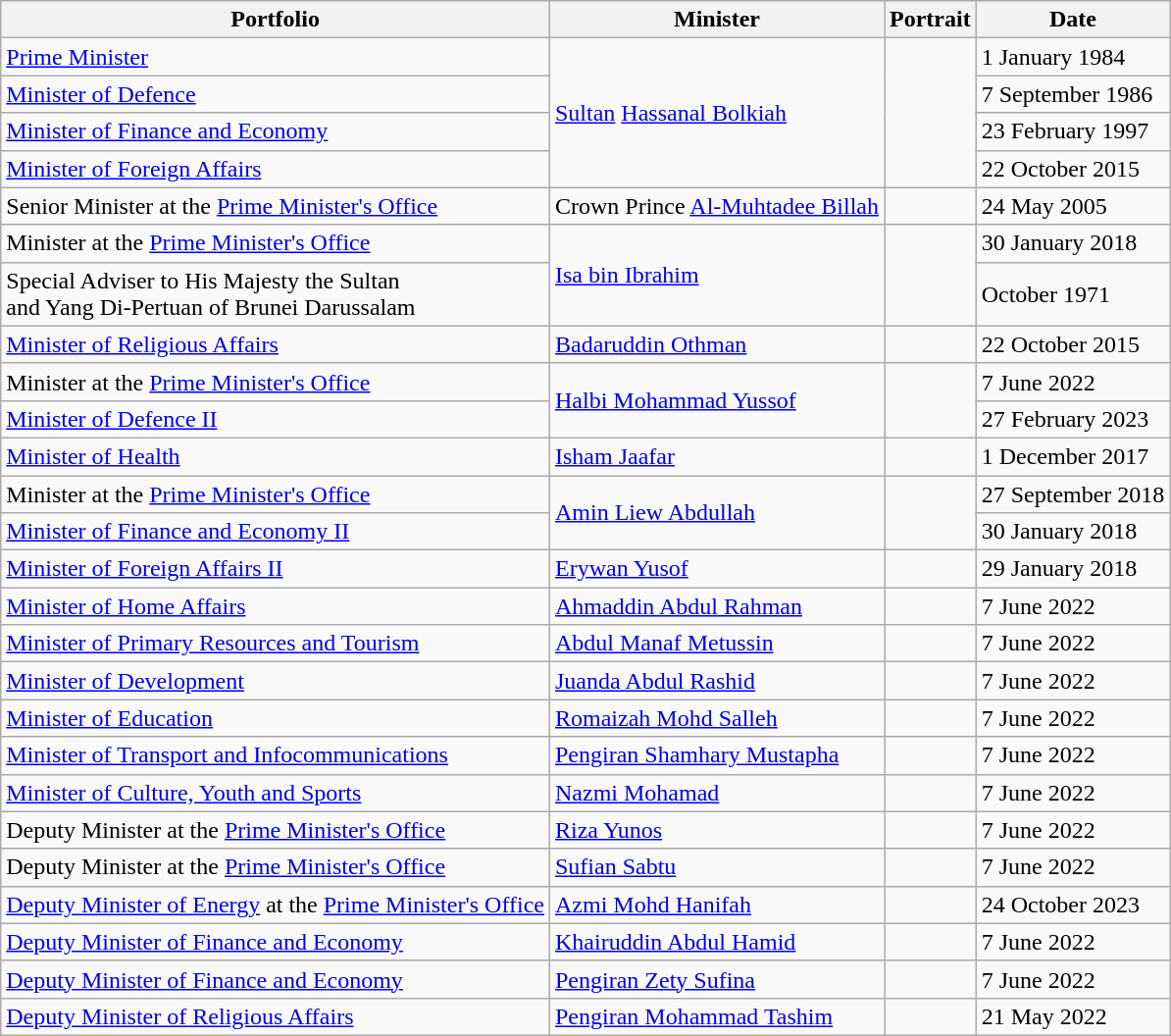<table class="wikitable">
<tr>
<th>Portfolio</th>
<th>Minister</th>
<th>Portrait</th>
<th>Date</th>
</tr>
<tr>
<td><a href='#'>Prime Minister</a></td>
<td rowspan="4"><a href='#'>Sultan</a> <a href='#'>Hassanal Bolkiah</a></td>
<td rowspan="4"></td>
<td>1 January 1984</td>
</tr>
<tr>
<td><a href='#'>Minister of Defence</a></td>
<td>7 September 1986</td>
</tr>
<tr>
<td><a href='#'>Minister of Finance and Economy</a></td>
<td>23 February 1997</td>
</tr>
<tr>
<td><a href='#'>Minister of Foreign Affairs</a></td>
<td>22 October 2015</td>
</tr>
<tr>
<td>Senior Minister at the <a href='#'>Prime Minister's Office</a></td>
<td>Crown Prince <a href='#'>Al-Muhtadee Billah</a></td>
<td></td>
<td>24 May 2005</td>
</tr>
<tr>
<td>Minister at the <a href='#'>Prime Minister's Office</a></td>
<td rowspan="2"><a href='#'>Isa bin Ibrahim</a></td>
<td rowspan="2"></td>
<td>30 January 2018</td>
</tr>
<tr>
<td>Special Adviser to His Majesty the Sultan<br>and Yang Di-Pertuan of Brunei Darussalam</td>
<td>October 1971</td>
</tr>
<tr>
<td><a href='#'>Minister of Religious Affairs</a></td>
<td><a href='#'>Badaruddin Othman</a></td>
<td></td>
<td>22 October 2015</td>
</tr>
<tr>
<td>Minister at the <a href='#'>Prime Minister's Office</a></td>
<td rowspan="2"><a href='#'>Halbi Mohammad Yussof</a></td>
<td rowspan="2"></td>
<td>7 June 2022</td>
</tr>
<tr>
<td><a href='#'>Minister of Defence II</a></td>
<td>27 February 2023</td>
</tr>
<tr>
<td><a href='#'>Minister of Health</a></td>
<td><a href='#'>Isham Jaafar</a></td>
<td></td>
<td>1 December 2017</td>
</tr>
<tr>
<td>Minister at the <a href='#'>Prime Minister's Office</a></td>
<td rowspan="2"><a href='#'>Amin Liew Abdullah</a></td>
<td rowspan="2"></td>
<td>27 September 2018</td>
</tr>
<tr>
<td><a href='#'>Minister of Finance and Economy II</a></td>
<td>30 January 2018</td>
</tr>
<tr>
<td><a href='#'>Minister of Foreign Affairs II</a></td>
<td><a href='#'>Erywan Yusof</a></td>
<td></td>
<td>29 January 2018</td>
</tr>
<tr>
<td><a href='#'>Minister of Home Affairs</a></td>
<td><a href='#'>Ahmaddin Abdul Rahman</a></td>
<td></td>
<td>7 June 2022</td>
</tr>
<tr>
<td><a href='#'>Minister of Primary Resources and Tourism</a></td>
<td><a href='#'>Abdul Manaf Metussin</a></td>
<td></td>
<td>7 June 2022</td>
</tr>
<tr>
<td><a href='#'>Minister of Development</a></td>
<td><a href='#'>Juanda Abdul Rashid</a></td>
<td></td>
<td>7 June 2022</td>
</tr>
<tr>
<td><a href='#'>Minister of Education</a></td>
<td><a href='#'>Romaizah Mohd Salleh</a></td>
<td></td>
<td>7 June 2022</td>
</tr>
<tr>
<td><a href='#'>Minister of Transport and Infocommunications</a></td>
<td><a href='#'>Pengiran Shamhary Mustapha</a></td>
<td></td>
<td>7 June 2022</td>
</tr>
<tr>
<td><a href='#'>Minister of Culture, Youth and Sports</a></td>
<td><a href='#'>Nazmi Mohamad</a></td>
<td></td>
<td>7 June 2022</td>
</tr>
<tr>
<td>Deputy Minister at the <a href='#'>Prime Minister's Office</a></td>
<td><a href='#'>Riza Yunos</a></td>
<td></td>
<td>7 June 2022</td>
</tr>
<tr>
<td>Deputy Minister at the <a href='#'>Prime Minister's Office</a></td>
<td><a href='#'>Sufian Sabtu</a></td>
<td></td>
<td>7 June 2022</td>
</tr>
<tr>
<td><a href='#'>Deputy Minister of Energy</a> at the <a href='#'>Prime Minister's Office</a></td>
<td><a href='#'>Azmi Mohd Hanifah</a></td>
<td></td>
<td>24 October 2023</td>
</tr>
<tr>
<td><a href='#'>Deputy Minister of Finance and Economy</a></td>
<td><a href='#'>Khairuddin Abdul Hamid</a></td>
<td></td>
<td>7 June 2022</td>
</tr>
<tr>
<td><a href='#'>Deputy Minister of Finance and Economy</a></td>
<td><a href='#'>Pengiran Zety Sufina</a></td>
<td></td>
<td>7 June 2022</td>
</tr>
<tr>
<td><a href='#'>Deputy Minister of Religious Affairs</a></td>
<td><a href='#'>Pengiran Mohammad Tashim</a></td>
<td></td>
<td>21 May 2022</td>
</tr>
</table>
